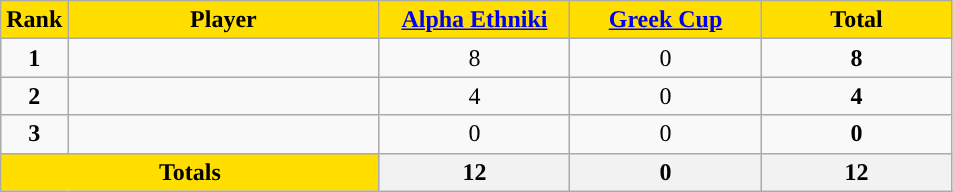<table class="wikitable sortable" style="text-align:center">
<tr>
<th style="background:#FFDE00">Rank</th>
<th width=200 style="background:#FFDE00">Player</th>
<th width=120 style="background:#FFDE00"><a href='#'>Alpha Ethniki</a></th>
<th width=120 style="background:#FFDE00"><a href='#'>Greek Cup</a></th>
<th width=120 style="background:#FFDE00">Total</th>
</tr>
<tr>
<td><strong>1</strong></td>
<td align=left></td>
<td>8</td>
<td>0</td>
<td><strong>8</strong></td>
</tr>
<tr>
<td><strong>2</strong></td>
<td align=left></td>
<td>4</td>
<td>0</td>
<td><strong>4</strong></td>
</tr>
<tr>
<td><strong>3</strong></td>
<td align=left></td>
<td>0</td>
<td>0</td>
<td><strong>0</strong></td>
</tr>
<tr class="sortbottom">
<th colspan=2 style="background:#FFDE00"><strong>Totals</strong></th>
<th><strong>12</strong></th>
<th><strong> 0</strong></th>
<th><strong>12</strong></th>
</tr>
</table>
